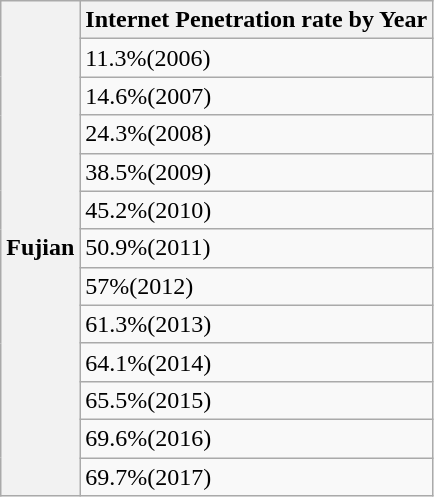<table class="wikitable">
<tr>
<th rowspan="13">Fujian</th>
<th>Internet Penetration rate by Year</th>
</tr>
<tr>
<td>11.3%(2006)</td>
</tr>
<tr>
<td>14.6%(2007)</td>
</tr>
<tr>
<td>24.3%(2008)</td>
</tr>
<tr>
<td>38.5%(2009)</td>
</tr>
<tr>
<td>45.2%(2010)</td>
</tr>
<tr>
<td>50.9%(2011)</td>
</tr>
<tr>
<td>57%(2012)</td>
</tr>
<tr>
<td>61.3%(2013)</td>
</tr>
<tr>
<td>64.1%(2014)</td>
</tr>
<tr>
<td>65.5%(2015)</td>
</tr>
<tr>
<td>69.6%(2016)</td>
</tr>
<tr>
<td>69.7%(2017)</td>
</tr>
</table>
